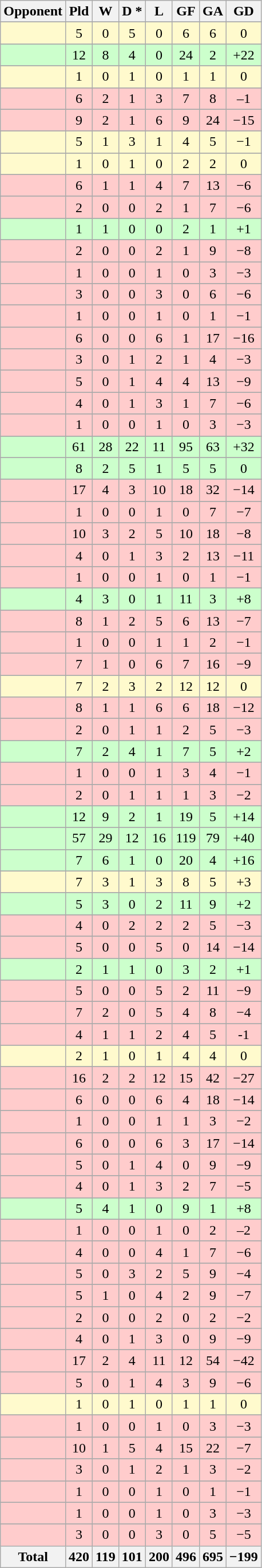<table class="wikitable sortable collapsible collapsed" style="text-align: center; font-size: 100%;">
<tr>
<th>Opponent</th>
<th>Pld</th>
<th>W</th>
<th>D *</th>
<th>L</th>
<th>GF</th>
<th>GA</th>
<th>GD</th>
</tr>
<tr bgcolor="#d0ffd0" align="center">
</tr>
<tr>
</tr>
<tr bgcolor="#FFFACD">
<td align="left"></td>
<td>5</td>
<td>0</td>
<td>5</td>
<td>0</td>
<td>6</td>
<td>6</td>
<td>0</td>
</tr>
<tr>
</tr>
<tr bgcolor="#CCFFCC">
<td align="left"></td>
<td>12</td>
<td>8</td>
<td>4</td>
<td>0</td>
<td>24</td>
<td>2</td>
<td>+22</td>
</tr>
<tr>
</tr>
<tr bgcolor="#FFFACD">
<td align="left"></td>
<td>1</td>
<td>0</td>
<td>1</td>
<td>0</td>
<td>1</td>
<td>1</td>
<td>0</td>
</tr>
<tr>
</tr>
<tr bgcolor="#FFCCCC">
<td align="left"></td>
<td>6</td>
<td>2</td>
<td>1</td>
<td>3</td>
<td>7</td>
<td>8</td>
<td>–1</td>
</tr>
<tr>
</tr>
<tr bgcolor="#FFCCCC">
<td align="left"></td>
<td>9</td>
<td>2</td>
<td>1</td>
<td>6</td>
<td>9</td>
<td>24</td>
<td>−15</td>
</tr>
<tr>
</tr>
<tr bgcolor="#FFFACD">
<td align="left"></td>
<td>5</td>
<td>1</td>
<td>3</td>
<td>1</td>
<td>4</td>
<td>5</td>
<td>−1</td>
</tr>
<tr>
</tr>
<tr bgcolor="#FFFACD">
<td align="left"></td>
<td>1</td>
<td>0</td>
<td>1</td>
<td>0</td>
<td>2</td>
<td>2</td>
<td>0</td>
</tr>
<tr>
</tr>
<tr bgcolor="#FFCCCC">
<td align="left"></td>
<td>6</td>
<td>1</td>
<td>1</td>
<td>4</td>
<td>7</td>
<td>13</td>
<td>−6</td>
</tr>
<tr>
</tr>
<tr bgcolor="#FFCCCC">
<td align="left"></td>
<td>2</td>
<td>0</td>
<td>0</td>
<td>2</td>
<td>1</td>
<td>7</td>
<td>−6</td>
</tr>
<tr>
</tr>
<tr bgcolor="#CCFFCC">
<td align="left"></td>
<td>1</td>
<td>1</td>
<td>0</td>
<td>0</td>
<td>2</td>
<td>1</td>
<td>+1</td>
</tr>
<tr>
</tr>
<tr bgcolor="#FFCCCC">
<td align="left"></td>
<td>2</td>
<td>0</td>
<td>0</td>
<td>2</td>
<td>1</td>
<td>9</td>
<td>−8</td>
</tr>
<tr>
</tr>
<tr bgcolor="#FFCCCC">
<td align="left"></td>
<td>1</td>
<td>0</td>
<td>0</td>
<td>1</td>
<td>0</td>
<td>3</td>
<td>−3</td>
</tr>
<tr>
</tr>
<tr bgcolor="#FFCCCC">
<td align="left"></td>
<td>3</td>
<td>0</td>
<td>0</td>
<td>3</td>
<td>0</td>
<td>6</td>
<td>−6</td>
</tr>
<tr>
</tr>
<tr bgcolor="#FFCCCC">
<td align="left"></td>
<td>1</td>
<td>0</td>
<td>0</td>
<td>1</td>
<td>0</td>
<td>1</td>
<td>−1</td>
</tr>
<tr>
</tr>
<tr bgcolor="#FFCCCC">
<td align="left"></td>
<td>6</td>
<td>0</td>
<td>0</td>
<td>6</td>
<td>1</td>
<td>17</td>
<td>−16</td>
</tr>
<tr>
</tr>
<tr bgcolor="#FFCCCC">
<td align="left"></td>
<td>3</td>
<td>0</td>
<td>1</td>
<td>2</td>
<td>1</td>
<td>4</td>
<td>−3</td>
</tr>
<tr>
</tr>
<tr bgcolor="#FFCCCC">
<td align="left"></td>
<td>5</td>
<td>0</td>
<td>1</td>
<td>4</td>
<td>4</td>
<td>13</td>
<td>−9</td>
</tr>
<tr>
</tr>
<tr bgcolor="#FFCCCC">
<td align="left"></td>
<td>4</td>
<td>0</td>
<td>1</td>
<td>3</td>
<td>1</td>
<td>7</td>
<td>−6</td>
</tr>
<tr>
</tr>
<tr bgcolor="#FFCCCC">
<td align="left"></td>
<td>1</td>
<td>0</td>
<td>0</td>
<td>1</td>
<td>0</td>
<td>3</td>
<td>−3</td>
</tr>
<tr>
</tr>
<tr bgcolor="#CCFFCC">
<td align="left"></td>
<td>61</td>
<td>28</td>
<td>22</td>
<td>11</td>
<td>95</td>
<td>63</td>
<td>+32</td>
</tr>
<tr>
</tr>
<tr bgcolor="#CCFFCC">
<td align="left"></td>
<td>8</td>
<td>2</td>
<td>5</td>
<td>1</td>
<td>5</td>
<td>5</td>
<td>0</td>
</tr>
<tr>
</tr>
<tr bgcolor="#FFCCCC">
<td align="left"></td>
<td>17</td>
<td>4</td>
<td>3</td>
<td>10</td>
<td>18</td>
<td>32</td>
<td>−14</td>
</tr>
<tr>
</tr>
<tr bgcolor="#FFCCCC">
<td align="left"></td>
<td>1</td>
<td>0</td>
<td>0</td>
<td>1</td>
<td>0</td>
<td>7</td>
<td>−7</td>
</tr>
<tr>
</tr>
<tr bgcolor="#FFCCCC">
<td align="left"></td>
<td>10</td>
<td>3</td>
<td>2</td>
<td>5</td>
<td>10</td>
<td>18</td>
<td>−8</td>
</tr>
<tr>
</tr>
<tr bgcolor="#FFCCCC">
<td align="left"></td>
<td>4</td>
<td>0</td>
<td>1</td>
<td>3</td>
<td>2</td>
<td>13</td>
<td>−11</td>
</tr>
<tr>
</tr>
<tr bgcolor="#FFCCCC">
<td align="left"></td>
<td>1</td>
<td>0</td>
<td>0</td>
<td>1</td>
<td>0</td>
<td>1</td>
<td>−1</td>
</tr>
<tr>
</tr>
<tr bgcolor="#CCFFCC">
<td align="left"></td>
<td>4</td>
<td>3</td>
<td>0</td>
<td>1</td>
<td>11</td>
<td>3</td>
<td>+8</td>
</tr>
<tr>
</tr>
<tr bgcolor="#FFCCCC">
<td align="left"></td>
<td>8</td>
<td>1</td>
<td>2</td>
<td>5</td>
<td>6</td>
<td>13</td>
<td>−7</td>
</tr>
<tr>
</tr>
<tr bgcolor="#FFCCCC">
<td align="left"></td>
<td>1</td>
<td>0</td>
<td>0</td>
<td>1</td>
<td>1</td>
<td>2</td>
<td>−1</td>
</tr>
<tr>
</tr>
<tr bgcolor="#FFCCCC">
<td align="left"></td>
<td>7</td>
<td>1</td>
<td>0</td>
<td>6</td>
<td>7</td>
<td>16</td>
<td>−9</td>
</tr>
<tr>
</tr>
<tr bgcolor="#FFFACD">
<td align="left"></td>
<td>7</td>
<td>2</td>
<td>3</td>
<td>2</td>
<td>12</td>
<td>12</td>
<td>0</td>
</tr>
<tr>
</tr>
<tr bgcolor="#FFCCCC">
<td align="left"></td>
<td>8</td>
<td>1</td>
<td>1</td>
<td>6</td>
<td>6</td>
<td>18</td>
<td>−12</td>
</tr>
<tr>
</tr>
<tr bgcolor="#FFCCCC">
<td align="left"></td>
<td>2</td>
<td>0</td>
<td>1</td>
<td>1</td>
<td>2</td>
<td>5</td>
<td>−3</td>
</tr>
<tr>
</tr>
<tr bgcolor="#CCFFCC">
<td align="left"></td>
<td>7</td>
<td>2</td>
<td>4</td>
<td>1</td>
<td>7</td>
<td>5</td>
<td>+2</td>
</tr>
<tr>
</tr>
<tr bgcolor="#FFCCCC">
<td align="left"></td>
<td>1</td>
<td>0</td>
<td>0</td>
<td>1</td>
<td>3</td>
<td>4</td>
<td>−1</td>
</tr>
<tr>
</tr>
<tr bgcolor="#FFCCCC">
<td align="left"></td>
<td>2</td>
<td>0</td>
<td>1</td>
<td>1</td>
<td>1</td>
<td>3</td>
<td>−2</td>
</tr>
<tr>
</tr>
<tr bgcolor="#CCFFCC">
<td align="left"></td>
<td>12</td>
<td>9</td>
<td>2</td>
<td>1</td>
<td>19</td>
<td>5</td>
<td>+14</td>
</tr>
<tr>
</tr>
<tr bgcolor="#CCFFCC">
<td align="left"></td>
<td>57</td>
<td>29</td>
<td>12</td>
<td>16</td>
<td>119</td>
<td>79</td>
<td>+40</td>
</tr>
<tr>
</tr>
<tr bgcolor="#CCFFCC">
<td align="left"></td>
<td>7</td>
<td>6</td>
<td>1</td>
<td>0</td>
<td>20</td>
<td>4</td>
<td>+16</td>
</tr>
<tr>
</tr>
<tr bgcolor="#FFFACD">
<td align="left"></td>
<td>7</td>
<td>3</td>
<td>1</td>
<td>3</td>
<td>8</td>
<td>5</td>
<td>+3</td>
</tr>
<tr>
</tr>
<tr bgcolor="#CCFFCC">
<td align="left"></td>
<td>5</td>
<td>3</td>
<td>0</td>
<td>2</td>
<td>11</td>
<td>9</td>
<td>+2</td>
</tr>
<tr>
</tr>
<tr bgcolor="#FFCCCC">
<td align="left"></td>
<td>4</td>
<td>0</td>
<td>2</td>
<td>2</td>
<td>2</td>
<td>5</td>
<td>−3</td>
</tr>
<tr>
</tr>
<tr bgcolor="#FFCCCC">
<td align="left"></td>
<td>5</td>
<td>0</td>
<td>0</td>
<td>5</td>
<td>0</td>
<td>14</td>
<td>−14</td>
</tr>
<tr>
</tr>
<tr bgcolor="#CCFFCC">
<td align="left"></td>
<td>2</td>
<td>1</td>
<td>1</td>
<td>0</td>
<td>3</td>
<td>2</td>
<td>+1</td>
</tr>
<tr>
</tr>
<tr bgcolor="#FFCCCC">
<td align="left"></td>
<td>5</td>
<td>0</td>
<td>0</td>
<td>5</td>
<td>2</td>
<td>11</td>
<td>−9</td>
</tr>
<tr>
</tr>
<tr bgcolor="#FFCCCC">
<td align="left"></td>
<td>7</td>
<td>2</td>
<td>0</td>
<td>5</td>
<td>4</td>
<td>8</td>
<td>−4</td>
</tr>
<tr>
</tr>
<tr bgcolor="#FFCCCC">
<td align="left"></td>
<td>4</td>
<td>1</td>
<td>1</td>
<td>2</td>
<td>4</td>
<td>5</td>
<td>-1</td>
</tr>
<tr>
</tr>
<tr bgcolor="#FFFACD">
<td align="left"></td>
<td>2</td>
<td>1</td>
<td>0</td>
<td>1</td>
<td>4</td>
<td>4</td>
<td>0</td>
</tr>
<tr>
</tr>
<tr bgcolor="#FFCCCC">
<td align="left"></td>
<td>16</td>
<td>2</td>
<td>2</td>
<td>12</td>
<td>15</td>
<td>42</td>
<td>−27</td>
</tr>
<tr>
</tr>
<tr bgcolor="#FFCCCC">
<td align="left"></td>
<td>6</td>
<td>0</td>
<td>0</td>
<td>6</td>
<td>4</td>
<td>18</td>
<td>−14</td>
</tr>
<tr>
</tr>
<tr bgcolor="#FFCCCC">
<td align="left"></td>
<td>1</td>
<td>0</td>
<td>0</td>
<td>1</td>
<td>1</td>
<td>3</td>
<td>−2</td>
</tr>
<tr>
</tr>
<tr bgcolor="#FFCCCC">
<td align="left"></td>
<td>6</td>
<td>0</td>
<td>0</td>
<td>6</td>
<td>3</td>
<td>17</td>
<td>−14</td>
</tr>
<tr>
</tr>
<tr bgcolor="#FFCCCC">
<td align="left"></td>
<td>5</td>
<td>0</td>
<td>1</td>
<td>4</td>
<td>0</td>
<td>9</td>
<td>−9</td>
</tr>
<tr>
</tr>
<tr bgcolor="#FFCCCC">
<td align="left"></td>
<td>4</td>
<td>0</td>
<td>1</td>
<td>3</td>
<td>2</td>
<td>7</td>
<td>−5</td>
</tr>
<tr>
</tr>
<tr bgcolor="#CCFFCC">
<td align="left"></td>
<td>5</td>
<td>4</td>
<td>1</td>
<td>0</td>
<td>9</td>
<td>1</td>
<td>+8</td>
</tr>
<tr>
</tr>
<tr bgcolor="#FFCCCC">
<td align="left"></td>
<td>1</td>
<td>0</td>
<td>0</td>
<td>1</td>
<td>0</td>
<td>2</td>
<td>–2</td>
</tr>
<tr>
</tr>
<tr bgcolor="#FFCCCC">
<td align="left"></td>
<td>4</td>
<td>0</td>
<td>0</td>
<td>4</td>
<td>1</td>
<td>7</td>
<td>−6</td>
</tr>
<tr>
</tr>
<tr bgcolor="#FFCCCC">
<td align="left"></td>
<td>5</td>
<td>0</td>
<td>3</td>
<td>2</td>
<td>5</td>
<td>9</td>
<td>−4</td>
</tr>
<tr>
</tr>
<tr bgcolor="#FFCCCC">
<td align="left"></td>
<td>5</td>
<td>1</td>
<td>0</td>
<td>4</td>
<td>2</td>
<td>9</td>
<td>−7</td>
</tr>
<tr>
</tr>
<tr bgcolor="#FFCCCC">
<td align="left"></td>
<td>2</td>
<td>0</td>
<td>0</td>
<td>2</td>
<td>0</td>
<td>2</td>
<td>−2</td>
</tr>
<tr>
</tr>
<tr bgcolor="#FFCCCC">
<td align="left"></td>
<td>4</td>
<td>0</td>
<td>1</td>
<td>3</td>
<td>0</td>
<td>9</td>
<td>−9</td>
</tr>
<tr>
</tr>
<tr bgcolor="#FFCCCC">
<td align="left"></td>
<td>17</td>
<td>2</td>
<td>4</td>
<td>11</td>
<td>12</td>
<td>54</td>
<td>−42</td>
</tr>
<tr>
</tr>
<tr bgcolor="#FFCCCC">
<td align="left"></td>
<td>5</td>
<td>0</td>
<td>1</td>
<td>4</td>
<td>3</td>
<td>9</td>
<td>−6</td>
</tr>
<tr>
</tr>
<tr bgcolor="#FFFACD">
<td align="left"></td>
<td>1</td>
<td>0</td>
<td>1</td>
<td>0</td>
<td>1</td>
<td>1</td>
<td>0</td>
</tr>
<tr>
</tr>
<tr bgcolor="#FFCCCC">
<td align="left"></td>
<td>1</td>
<td>0</td>
<td>0</td>
<td>1</td>
<td>0</td>
<td>3</td>
<td>−3</td>
</tr>
<tr>
</tr>
<tr bgcolor="#FFCCCC">
<td align="left"></td>
<td>10</td>
<td>1</td>
<td>5</td>
<td>4</td>
<td>15</td>
<td>22</td>
<td>−7</td>
</tr>
<tr>
</tr>
<tr bgcolor="#FFCCCC">
<td align="left"></td>
<td>3</td>
<td>0</td>
<td>1</td>
<td>2</td>
<td>1</td>
<td>3</td>
<td>−2</td>
</tr>
<tr>
</tr>
<tr bgcolor="#FFCCCC">
<td align="left"></td>
<td>1</td>
<td>0</td>
<td>0</td>
<td>1</td>
<td>0</td>
<td>1</td>
<td>−1</td>
</tr>
<tr>
</tr>
<tr bgcolor="#FFCCCC">
<td align="left"></td>
<td>1</td>
<td>0</td>
<td>0</td>
<td>1</td>
<td>0</td>
<td>3</td>
<td>−3</td>
</tr>
<tr>
</tr>
<tr bgcolor="#FFCCCC">
<td align="left"></td>
<td>3</td>
<td>0</td>
<td>0</td>
<td>3</td>
<td>0</td>
<td>5</td>
<td>−5</td>
</tr>
<tr class="sortbottom">
<th>Total</th>
<th>420</th>
<th>119</th>
<th>101</th>
<th>200</th>
<th>496</th>
<th>695</th>
<th>−199</th>
</tr>
</table>
